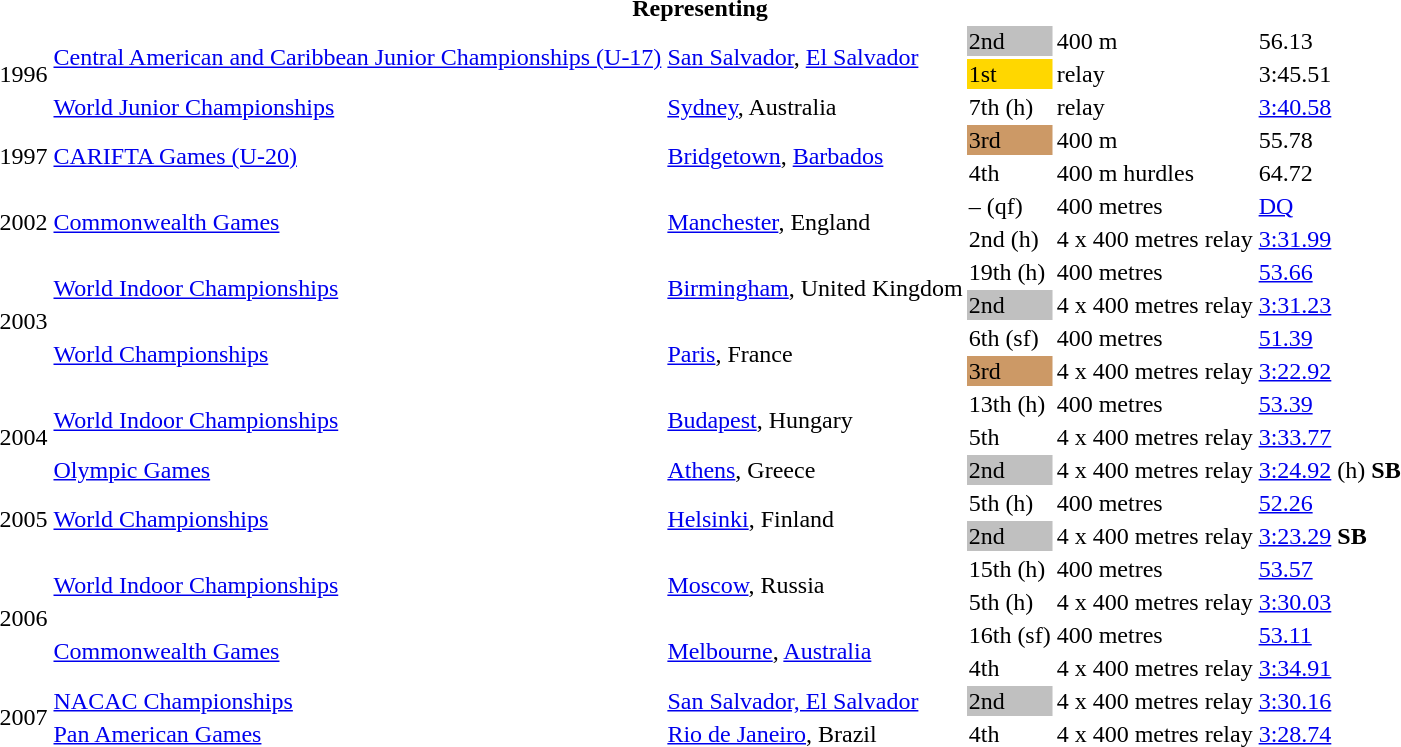<table>
<tr>
<th colspan="6">Representing </th>
</tr>
<tr>
<td rowspan = "3">1996</td>
<td rowspan = "2"><a href='#'>Central American and Caribbean Junior Championships (U-17)</a></td>
<td rowspan = "2"><a href='#'>San Salvador</a>, <a href='#'>El Salvador</a></td>
<td bgcolor=silver>2nd</td>
<td>400 m</td>
<td>56.13</td>
</tr>
<tr>
<td bgcolor=gold>1st</td>
<td> relay</td>
<td>3:45.51</td>
</tr>
<tr>
<td><a href='#'>World Junior Championships</a></td>
<td><a href='#'>Sydney</a>, Australia</td>
<td>7th (h)</td>
<td> relay</td>
<td><a href='#'>3:40.58</a></td>
</tr>
<tr>
<td rowspan = "2">1997</td>
<td rowspan = "2"><a href='#'>CARIFTA Games (U-20)</a></td>
<td rowspan = "2"><a href='#'>Bridgetown</a>, <a href='#'>Barbados</a></td>
<td bgcolor=cc9966>3rd</td>
<td>400 m</td>
<td>55.78</td>
</tr>
<tr>
<td>4th</td>
<td>400 m hurdles</td>
<td>64.72</td>
</tr>
<tr>
<td rowspan = "2">2002</td>
<td rowspan = "2"><a href='#'>Commonwealth Games</a></td>
<td rowspan = "2"><a href='#'>Manchester</a>, England</td>
<td>– (qf)</td>
<td>400 metres</td>
<td><a href='#'>DQ</a></td>
</tr>
<tr>
<td>2nd (h)</td>
<td>4 x 400 metres relay</td>
<td><a href='#'>3:31.99</a></td>
</tr>
<tr>
<td rowspan = "4">2003</td>
<td rowspan = "2"><a href='#'>World Indoor Championships</a></td>
<td rowspan = "2"><a href='#'>Birmingham</a>, United Kingdom</td>
<td>19th (h)</td>
<td>400 metres</td>
<td><a href='#'>53.66</a></td>
</tr>
<tr>
<td bgcolor=silver>2nd</td>
<td>4 x 400 metres relay</td>
<td><a href='#'>3:31.23</a></td>
</tr>
<tr>
<td rowspan = "2"><a href='#'>World Championships</a></td>
<td rowspan = "2"><a href='#'>Paris</a>, France</td>
<td>6th (sf)</td>
<td>400 metres</td>
<td><a href='#'>51.39</a></td>
</tr>
<tr>
<td bgcolor=cc9966>3rd</td>
<td>4 x 400 metres relay</td>
<td><a href='#'>3:22.92</a></td>
</tr>
<tr>
<td rowspan = "3">2004</td>
<td rowspan = "2"><a href='#'>World Indoor Championships</a></td>
<td rowspan = "2"><a href='#'>Budapest</a>, Hungary</td>
<td>13th (h)</td>
<td>400 metres</td>
<td><a href='#'>53.39</a></td>
</tr>
<tr>
<td>5th</td>
<td>4 x 400 metres relay</td>
<td><a href='#'>3:33.77</a></td>
</tr>
<tr>
<td><a href='#'>Olympic Games</a></td>
<td><a href='#'>Athens</a>, Greece</td>
<td bgcolor=silver>2nd</td>
<td>4 x 400 metres relay</td>
<td><a href='#'>3:24.92</a> (h) <strong>SB</strong></td>
</tr>
<tr>
<td rowspan = "2">2005</td>
<td rowspan = "2"><a href='#'>World Championships</a></td>
<td rowspan = "2"><a href='#'>Helsinki</a>, Finland</td>
<td>5th (h)</td>
<td>400 metres</td>
<td><a href='#'>52.26</a></td>
</tr>
<tr>
<td bgcolor=silver>2nd</td>
<td>4 x 400 metres relay</td>
<td><a href='#'>3:23.29</a> <strong>SB</strong></td>
</tr>
<tr>
<td rowspan = "4">2006</td>
<td rowspan = "2"><a href='#'>World Indoor Championships</a></td>
<td rowspan = "2"><a href='#'>Moscow</a>, Russia</td>
<td>15th (h)</td>
<td>400 metres</td>
<td><a href='#'>53.57</a></td>
</tr>
<tr>
<td>5th (h)</td>
<td>4 x 400 metres relay</td>
<td><a href='#'>3:30.03</a></td>
</tr>
<tr>
<td rowspan = "2"><a href='#'>Commonwealth Games</a></td>
<td rowspan = "2"><a href='#'>Melbourne</a>, <a href='#'>Australia</a></td>
<td>16th (sf)</td>
<td>400 metres</td>
<td><a href='#'>53.11</a></td>
</tr>
<tr>
<td>4th</td>
<td>4 x 400 metres relay</td>
<td><a href='#'>3:34.91</a></td>
</tr>
<tr>
<td rowspan=2>2007</td>
<td><a href='#'>NACAC Championships</a></td>
<td><a href='#'>San Salvador, El Salvador</a></td>
<td bgcolor=silver>2nd</td>
<td>4 x 400 metres relay</td>
<td><a href='#'>3:30.16</a></td>
</tr>
<tr>
<td><a href='#'>Pan American Games</a></td>
<td><a href='#'>Rio de Janeiro</a>, Brazil</td>
<td>4th</td>
<td>4 x 400 metres relay</td>
<td><a href='#'>3:28.74</a></td>
</tr>
</table>
